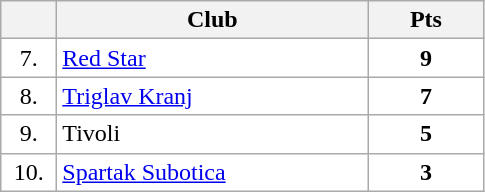<table class="wikitable">
<tr>
<th width="30"></th>
<th width="200">Club</th>
<th width="70">Pts</th>
</tr>
<tr bgcolor="#FFFFFF" align="center">
<td>7.</td>
<td align="left"><a href='#'>Red Star</a></td>
<td><strong>9</strong></td>
</tr>
<tr bgcolor="#FFFFFF" align="center">
<td>8.</td>
<td align="left"><a href='#'>Triglav Kranj</a></td>
<td><strong>7</strong></td>
</tr>
<tr bgcolor="#FFFFFF" align="center">
<td>9.</td>
<td align="left">Tivoli</td>
<td><strong>5</strong></td>
</tr>
<tr bgcolor="#FFFFFF" align="center">
<td>10.</td>
<td align="left"><a href='#'>Spartak Subotica</a></td>
<td><strong>3</strong></td>
</tr>
</table>
